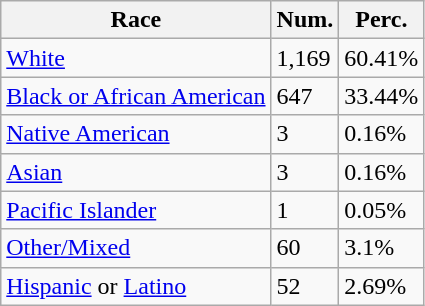<table class="wikitable">
<tr>
<th>Race</th>
<th>Num.</th>
<th>Perc.</th>
</tr>
<tr>
<td><a href='#'>White</a></td>
<td>1,169</td>
<td>60.41%</td>
</tr>
<tr>
<td><a href='#'>Black or African American</a></td>
<td>647</td>
<td>33.44%</td>
</tr>
<tr>
<td><a href='#'>Native American</a></td>
<td>3</td>
<td>0.16%</td>
</tr>
<tr>
<td><a href='#'>Asian</a></td>
<td>3</td>
<td>0.16%</td>
</tr>
<tr>
<td><a href='#'>Pacific Islander</a></td>
<td>1</td>
<td>0.05%</td>
</tr>
<tr>
<td><a href='#'>Other/Mixed</a></td>
<td>60</td>
<td>3.1%</td>
</tr>
<tr>
<td><a href='#'>Hispanic</a> or <a href='#'>Latino</a></td>
<td>52</td>
<td>2.69%</td>
</tr>
</table>
